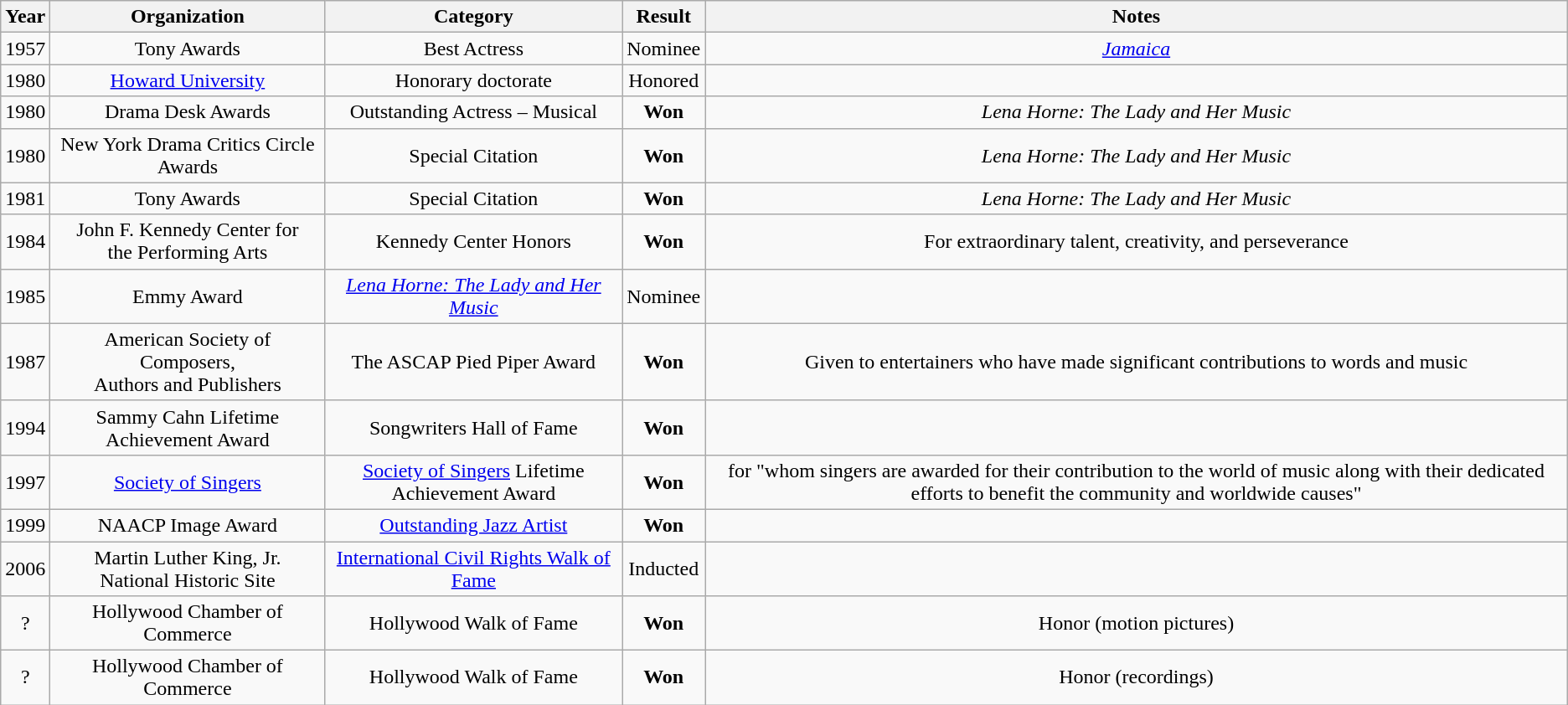<table class=wikitable>
<tr>
<th>Year</th>
<th>Organization</th>
<th>Category</th>
<th>Result</th>
<th>Notes</th>
</tr>
<tr align=center>
<td>1957</td>
<td>Tony Awards</td>
<td>Best Actress</td>
<td>Nominee</td>
<td><em><a href='#'>Jamaica</a></em></td>
</tr>
<tr align=center>
<td>1980</td>
<td><a href='#'>Howard University</a></td>
<td>Honorary doctorate</td>
<td>Honored</td>
<td></td>
</tr>
<tr align=center>
<td>1980</td>
<td>Drama Desk Awards</td>
<td>Outstanding Actress – Musical</td>
<td><strong>Won</strong></td>
<td><em>Lena Horne: The Lady and Her Music</em></td>
</tr>
<tr align=center>
<td>1980</td>
<td>New York Drama Critics Circle Awards</td>
<td>Special Citation</td>
<td><strong>Won</strong></td>
<td><em>Lena Horne: The Lady and Her Music</em></td>
</tr>
<tr align=center>
<td>1981</td>
<td>Tony Awards</td>
<td>Special Citation</td>
<td><strong>Won</strong></td>
<td><em>Lena Horne: The Lady and Her Music</em></td>
</tr>
<tr align=center>
<td>1984</td>
<td>John F. Kennedy Center for <br>the Performing Arts</td>
<td>Kennedy Center Honors</td>
<td><strong>Won</strong></td>
<td>For extraordinary talent, creativity, and perseverance</td>
</tr>
<tr align=center>
<td>1985</td>
<td>Emmy Award</td>
<td><em><a href='#'>Lena Horne: The Lady and Her Music</a></em></td>
<td>Nominee</td>
<td></td>
</tr>
<tr align=center>
<td>1987</td>
<td>American Society of Composers, <br>Authors and Publishers</td>
<td>The ASCAP Pied Piper Award</td>
<td><strong>Won</strong></td>
<td>Given to entertainers who have made significant contributions to words and music</td>
</tr>
<tr align=center>
<td>1994</td>
<td>Sammy Cahn Lifetime Achievement Award</td>
<td>Songwriters Hall of Fame</td>
<td><strong>Won</strong></td>
<td></td>
</tr>
<tr align=center>
<td>1997</td>
<td><a href='#'>Society of Singers</a></td>
<td><a href='#'>Society of Singers</a> Lifetime Achievement Award</td>
<td><strong>Won</strong></td>
<td>for "whom singers are awarded for their contribution to the world of music along with their dedicated efforts to benefit the community and worldwide causes"</td>
</tr>
<tr align=center>
<td>1999</td>
<td>NAACP Image Award</td>
<td><a href='#'>Outstanding Jazz Artist</a></td>
<td><strong>Won</strong></td>
<td></td>
</tr>
<tr align=center>
<td>2006</td>
<td>Martin Luther King, Jr. <br>National Historic Site</td>
<td><a href='#'>International Civil Rights Walk of Fame</a></td>
<td>Inducted</td>
<td></td>
</tr>
<tr align=center>
<td>?</td>
<td>Hollywood Chamber of Commerce</td>
<td>Hollywood Walk of Fame</td>
<td><strong>Won</strong></td>
<td>Honor (motion pictures)</td>
</tr>
<tr align=center>
<td>?</td>
<td>Hollywood Chamber of Commerce</td>
<td>Hollywood Walk of Fame</td>
<td><strong>Won</strong></td>
<td>Honor (recordings)</td>
</tr>
</table>
